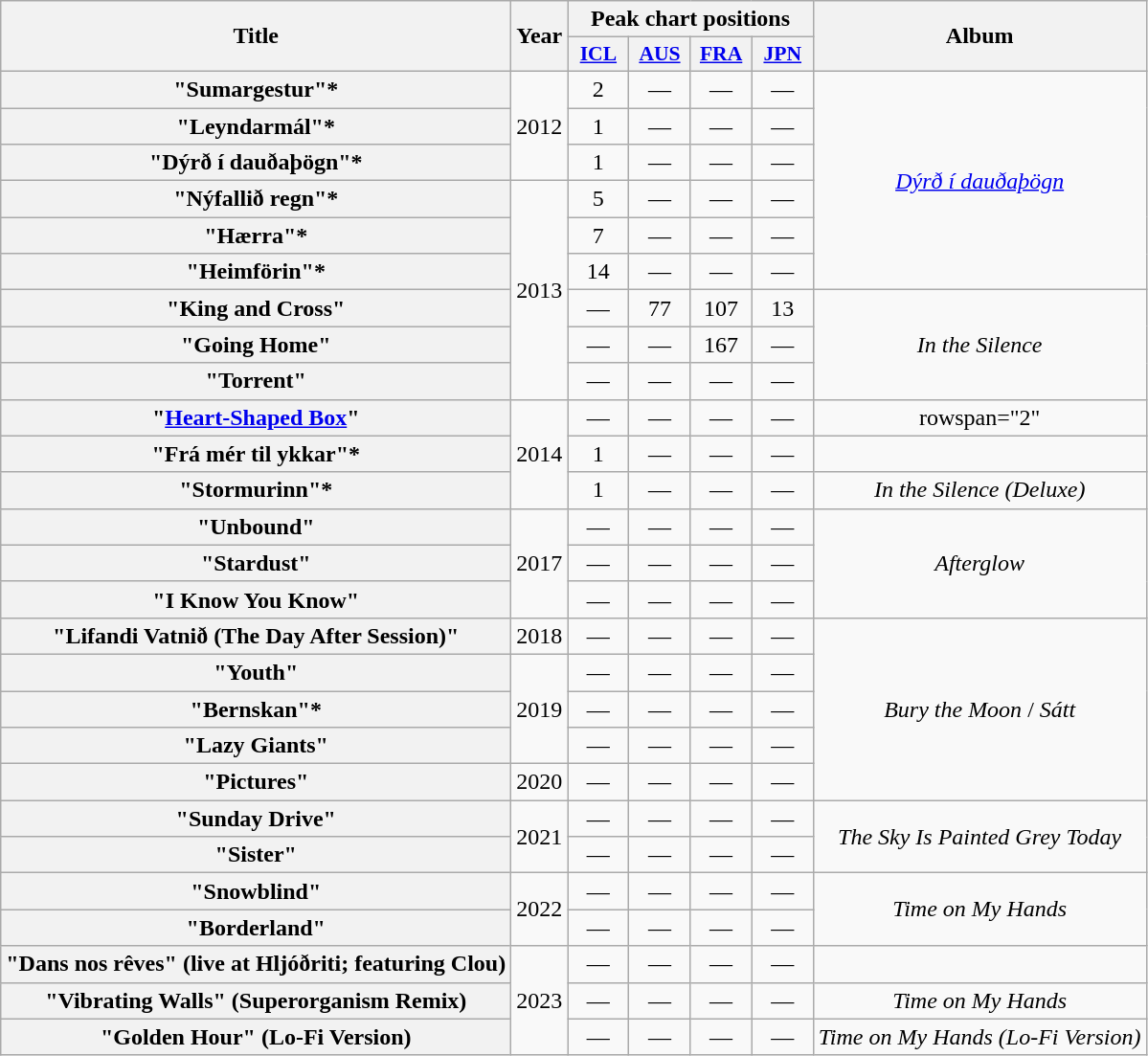<table class="wikitable plainrowheaders" style="text-align:center">
<tr>
<th scope="col" rowspan="2">Title</th>
<th scope="col" rowspan="2">Year</th>
<th scope="col" colspan="4">Peak chart positions</th>
<th scope="col" rowspan="2">Album</th>
</tr>
<tr>
<th scope="col" style="width:2.5em;font-size:90%"><a href='#'>ICL</a></th>
<th scope="col" style="width:2.5em;font-size:90%"><a href='#'>AUS</a><br></th>
<th scope="col" style="width:2.5em;font-size:90%"><a href='#'>FRA</a><br></th>
<th scope="col" style="width:2.5em;font-size:90%"><a href='#'>JPN</a></th>
</tr>
<tr>
<th scope="row">"Sumargestur"*</th>
<td rowspan="3">2012</td>
<td>2</td>
<td>—</td>
<td>—</td>
<td>—</td>
<td rowspan="6"><em><a href='#'>Dýrð í dauðaþögn</a></em></td>
</tr>
<tr>
<th scope="row">"Leyndarmál"*</th>
<td>1</td>
<td>—</td>
<td>—</td>
<td>—</td>
</tr>
<tr>
<th scope="row">"Dýrð í dauðaþögn"*</th>
<td>1</td>
<td>—</td>
<td>—</td>
<td>—</td>
</tr>
<tr>
<th scope="row">"Nýfallið regn"*</th>
<td rowspan="6">2013</td>
<td>5</td>
<td>—</td>
<td>—</td>
<td>—</td>
</tr>
<tr>
<th scope="row">"Hærra"*</th>
<td>7</td>
<td>—</td>
<td>—</td>
<td>—</td>
</tr>
<tr>
<th scope="row">"Heimförin"*</th>
<td>14</td>
<td>—</td>
<td>—</td>
<td>—</td>
</tr>
<tr>
<th scope="row">"King and Cross"</th>
<td>—</td>
<td>77</td>
<td>107</td>
<td>13</td>
<td rowspan="3"><em>In the Silence</em></td>
</tr>
<tr>
<th scope="row">"Going Home"</th>
<td>—</td>
<td>—</td>
<td>167</td>
<td>—</td>
</tr>
<tr>
<th scope="row">"Torrent"</th>
<td>—</td>
<td>—</td>
<td>—</td>
<td>—</td>
</tr>
<tr>
<th scope="row">"<a href='#'>Heart-Shaped Box</a>"</th>
<td rowspan="3">2014</td>
<td>—</td>
<td>—</td>
<td>—</td>
<td>—</td>
<td>rowspan="2" </td>
</tr>
<tr>
<th scope="row">"Frá mér til ykkar"*</th>
<td>1</td>
<td>—</td>
<td>—</td>
<td>—</td>
</tr>
<tr>
<th scope="row">"Stormurinn"*</th>
<td>1</td>
<td>—</td>
<td>—</td>
<td>—</td>
<td><em>In the Silence (Deluxe)</em></td>
</tr>
<tr>
<th scope="row">"Unbound"</th>
<td rowspan="3">2017</td>
<td>—</td>
<td>—</td>
<td>—</td>
<td>—</td>
<td rowspan="3"><em>Afterglow</em></td>
</tr>
<tr>
<th scope="row">"Stardust"</th>
<td>—</td>
<td>—</td>
<td>—</td>
<td>—</td>
</tr>
<tr>
<th scope="row">"I Know You Know"</th>
<td>—</td>
<td>—</td>
<td>—</td>
<td>—</td>
</tr>
<tr>
<th scope="row">"Lifandi Vatnið (The Day After Session)"</th>
<td>2018</td>
<td>—</td>
<td>—</td>
<td>—</td>
<td>—</td>
<td rowspan="5"><em>Bury the Moon</em> / <em>Sátt</em></td>
</tr>
<tr>
<th scope="row">"Youth"</th>
<td rowspan="3">2019</td>
<td>—</td>
<td>—</td>
<td>—</td>
<td>—</td>
</tr>
<tr>
<th scope="row">"Bernskan"*</th>
<td>—</td>
<td>—</td>
<td>—</td>
<td>—</td>
</tr>
<tr>
<th scope="row">"Lazy Giants"</th>
<td>—</td>
<td>—</td>
<td>—</td>
<td>—</td>
</tr>
<tr>
<th scope="row">"Pictures"</th>
<td>2020</td>
<td>—</td>
<td>—</td>
<td>—</td>
<td>—</td>
</tr>
<tr>
<th scope="row">"Sunday Drive"</th>
<td rowspan="2">2021</td>
<td>—</td>
<td>—</td>
<td>—</td>
<td>—</td>
<td rowspan="2"><em>The Sky Is Painted Grey Today</em></td>
</tr>
<tr>
<th scope="row">"Sister"</th>
<td>—</td>
<td>—</td>
<td>—</td>
<td>—</td>
</tr>
<tr>
<th scope="row">"Snowblind"</th>
<td rowspan="2">2022</td>
<td>—</td>
<td>—</td>
<td>—</td>
<td>—</td>
<td rowspan="2"><em>Time on My Hands</em></td>
</tr>
<tr>
<th scope="row">"Borderland"</th>
<td>—</td>
<td>—</td>
<td>—</td>
<td>—</td>
</tr>
<tr>
<th scope="row">"Dans nos rêves" (live at Hljóðriti; featuring Clou)</th>
<td rowspan="3">2023</td>
<td>—</td>
<td>—</td>
<td>—</td>
<td>—</td>
<td></td>
</tr>
<tr>
<th scope="row">"Vibrating Walls" (Superorganism Remix)</th>
<td>—</td>
<td>—</td>
<td>—</td>
<td>—</td>
<td><em>Time on My Hands</em></td>
</tr>
<tr>
<th scope="row">"Golden Hour" (Lo-Fi Version)</th>
<td>—</td>
<td>—</td>
<td>—</td>
<td>—</td>
<td><em>Time on My Hands (Lo-Fi Version)</em></td>
</tr>
</table>
